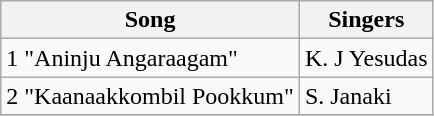<table class="wikitable">
<tr>
<th>Song</th>
<th>Singers</th>
</tr>
<tr>
<td>1 "Aninju Angaraagam"</td>
<td>K. J Yesudas</td>
</tr>
<tr>
<td>2 "Kaanaakkombil Pookkum"</td>
<td>S. Janaki</td>
</tr>
<tr>
</tr>
</table>
